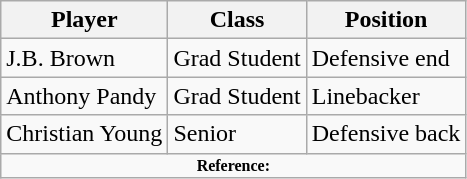<table class="wikitable">
<tr ;>
<th>Player</th>
<th>Class</th>
<th>Position</th>
</tr>
<tr>
<td>J.B. Brown</td>
<td>Grad Student</td>
<td>Defensive end</td>
</tr>
<tr>
<td>Anthony Pandy</td>
<td>Grad Student</td>
<td>Linebacker</td>
</tr>
<tr>
<td>Christian Young</td>
<td>Senior</td>
<td>Defensive back</td>
</tr>
<tr>
<td colspan="3"  style="font-size:8pt; text-align:center;"><strong>Reference:</strong></td>
</tr>
</table>
